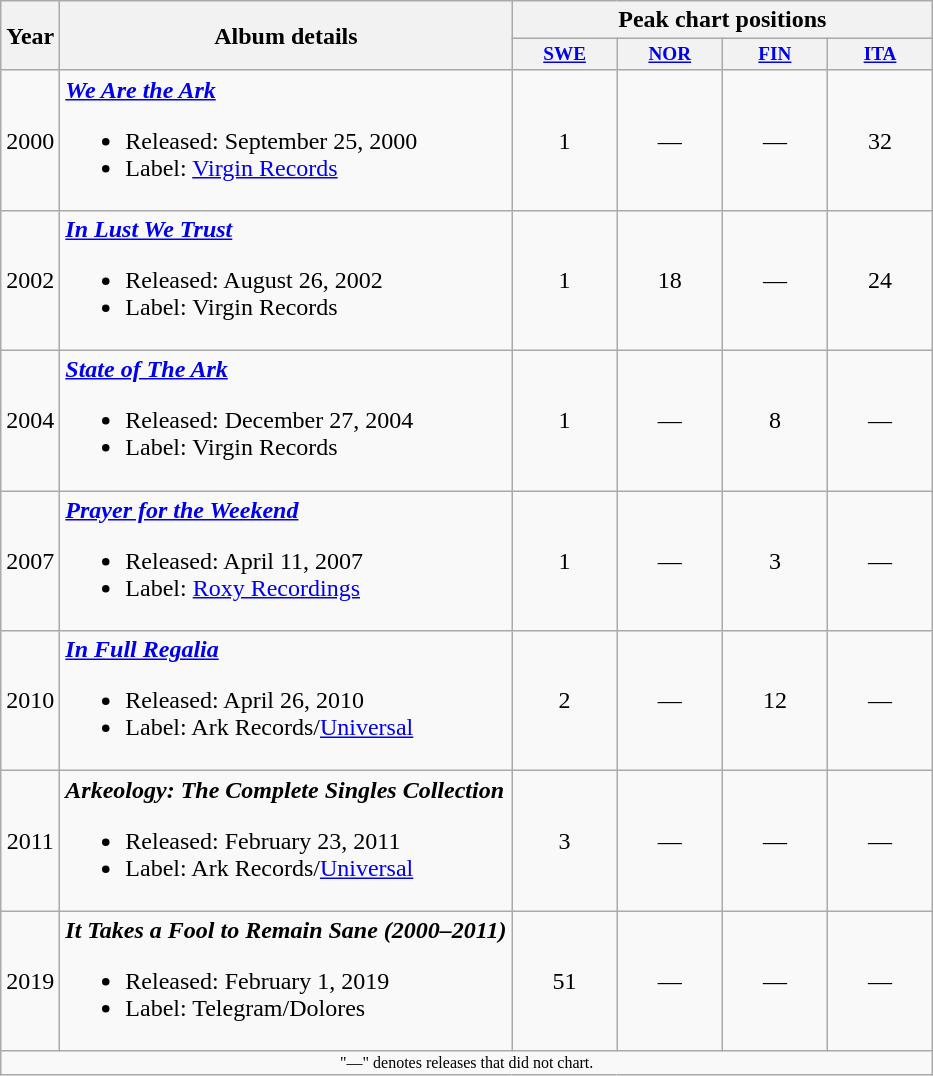<table class="wikitable">
<tr>
<th rowspan="2">Year</th>
<th rowspan="2">Album details</th>
<th colspan="4">Peak chart positions</th>
</tr>
<tr>
<th style="width:5em;font-size:80%"><a href='#'>SWE</a><br></th>
<th style="width:5em;font-size:80%"><a href='#'>NOR</a><br></th>
<th style="width:5em;font-size:80%"><a href='#'>FIN</a><br></th>
<th style="width:5em;font-size:80%"><a href='#'>ITA</a><br></th>
</tr>
<tr>
<td style="text-align:center;">2000</td>
<td align="left"><strong><em><a href='#'>We Are the Ark</a></em></strong><br><ul><li>Released: September 25, 2000</li><li>Label: <a href='#'>Virgin Records</a></li></ul></td>
<td style="text-align:center">1</td>
<td style="text-align:center">—</td>
<td style="text-align:center">—</td>
<td style="text-align:center">32</td>
</tr>
<tr>
<td style="text-align:center;">2002</td>
<td align="left"><strong><em><a href='#'>In Lust We Trust</a></em></strong><br><ul><li>Released: August 26, 2002</li><li>Label: Virgin Records</li></ul></td>
<td style="text-align:center">1</td>
<td style="text-align:center">18</td>
<td style="text-align:center">—</td>
<td style="text-align:center">24</td>
</tr>
<tr>
<td style="text-align:center;">2004</td>
<td align="left"><strong><em><a href='#'>State of The Ark</a></em></strong><br><ul><li>Released: December 27, 2004</li><li>Label: Virgin Records</li></ul></td>
<td style="text-align:center">1</td>
<td style="text-align:center">—</td>
<td style="text-align:center">8</td>
<td style="text-align:center">—</td>
</tr>
<tr>
<td style="text-align:center;">2007</td>
<td align="left"><strong><em><a href='#'>Prayer for the Weekend</a></em></strong><br><ul><li>Released: April 11, 2007</li><li>Label: <a href='#'>Roxy Recordings</a></li></ul></td>
<td style="text-align:center">1</td>
<td style="text-align:center">—</td>
<td style="text-align:center">3</td>
<td style="text-align:center">—</td>
</tr>
<tr>
<td style="text-align:center;">2010</td>
<td align="left"><strong><em><a href='#'>In Full Regalia</a></em></strong><br><ul><li>Released: April 26, 2010</li><li>Label: Ark Records/<a href='#'>Universal</a></li></ul></td>
<td style="text-align:center">2</td>
<td style="text-align:center">—</td>
<td style="text-align:center">12</td>
<td style="text-align:center">—</td>
</tr>
<tr>
<td style="text-align:center;">2011</td>
<td align="left"><strong><em>Arkeology: The Complete Singles Collection</em></strong><br><ul><li>Released: February 23, 2011</li><li>Label: Ark Records/<a href='#'>Universal</a></li></ul></td>
<td style="text-align:center">3</td>
<td style="text-align:center">—</td>
<td style="text-align:center">—</td>
<td style="text-align:center">—</td>
</tr>
<tr>
<td style="text-align:center;">2019</td>
<td align="left"><strong><em>It Takes a Fool to Remain Sane (2000–2011)</em></strong><br><ul><li>Released: February 1, 2019</li><li>Label: Telegram/Dolores</li></ul></td>
<td style="text-align:center">51<br></td>
<td style="text-align:center">—</td>
<td style="text-align:center">—</td>
<td style="text-align:center">—</td>
</tr>
<tr>
<td colspan="21" style="text-align:center; font-size:8pt;">"—" denotes releases that did not chart.</td>
</tr>
</table>
